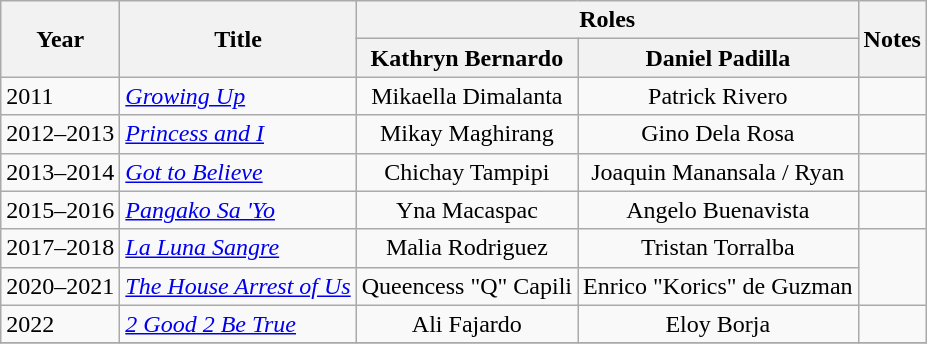<table class="wikitable sortable">
<tr>
<th rowspan=2>Year</th>
<th rowspan=2>Title</th>
<th colspan=2>Roles</th>
<th rowspan=2>Notes</th>
</tr>
<tr>
<th>Kathryn Bernardo</th>
<th>Daniel Padilla</th>
</tr>
<tr>
<td>2011</td>
<td><em><a href='#'>Growing Up</a></em></td>
<td align=center>Mikaella Dimalanta</td>
<td align=center>Patrick Rivero</td>
<td></td>
</tr>
<tr>
<td>2012–2013</td>
<td><em><a href='#'>Princess and I</a></em></td>
<td align=center>Mikay Maghirang</td>
<td align=center>Gino Dela Rosa</td>
<td></td>
</tr>
<tr>
<td>2013–2014</td>
<td><em><a href='#'>Got to Believe</a></em></td>
<td align=center>Chichay Tampipi</td>
<td align=center>Joaquin Manansala / Ryan</td>
<td></td>
</tr>
<tr>
<td>2015–2016</td>
<td><em><a href='#'>Pangako Sa 'Yo</a></em></td>
<td align=center>Yna Macaspac</td>
<td align=center>Angelo Buenavista</td>
<td></td>
</tr>
<tr>
<td>2017–2018</td>
<td><em><a href='#'>La Luna Sangre</a></em></td>
<td align=center>Malia Rodriguez</td>
<td align=center>Tristan Torralba</td>
</tr>
<tr>
<td>2020–2021</td>
<td><em><a href='#'>The House Arrest of Us</a></em></td>
<td align=center>Queencess "Q" Capili</td>
<td align=center>Enrico "Korics" de Guzman</td>
</tr>
<tr>
<td>2022</td>
<td><em><a href='#'>2 Good 2 Be True</a></em></td>
<td align=center>Ali Fajardo</td>
<td align=center>Eloy Borja</td>
<td></td>
</tr>
<tr>
</tr>
</table>
